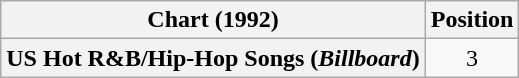<table class="wikitable plainrowheaders" style="text-align:center">
<tr>
<th>Chart (1992)</th>
<th>Position</th>
</tr>
<tr>
<th scope="row">US Hot R&B/Hip-Hop Songs (<em>Billboard</em>)</th>
<td>3</td>
</tr>
</table>
